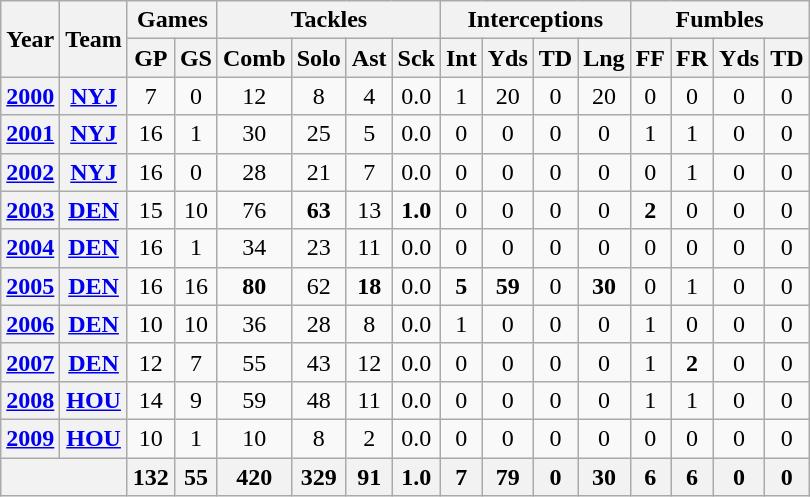<table class="wikitable" style="text-align:center">
<tr>
<th rowspan="2">Year</th>
<th rowspan="2">Team</th>
<th colspan="2">Games</th>
<th colspan="4">Tackles</th>
<th colspan="4">Interceptions</th>
<th colspan="4">Fumbles</th>
</tr>
<tr>
<th>GP</th>
<th>GS</th>
<th>Comb</th>
<th>Solo</th>
<th>Ast</th>
<th>Sck</th>
<th>Int</th>
<th>Yds</th>
<th>TD</th>
<th>Lng</th>
<th>FF</th>
<th>FR</th>
<th>Yds</th>
<th>TD</th>
</tr>
<tr>
<th><a href='#'>2000</a></th>
<th><a href='#'>NYJ</a></th>
<td>7</td>
<td>0</td>
<td>12</td>
<td>8</td>
<td>4</td>
<td>0.0</td>
<td>1</td>
<td>20</td>
<td>0</td>
<td>20</td>
<td>0</td>
<td>0</td>
<td>0</td>
<td>0</td>
</tr>
<tr>
<th><a href='#'>2001</a></th>
<th><a href='#'>NYJ</a></th>
<td>16</td>
<td>1</td>
<td>30</td>
<td>25</td>
<td>5</td>
<td>0.0</td>
<td>0</td>
<td>0</td>
<td>0</td>
<td>0</td>
<td>1</td>
<td>1</td>
<td>0</td>
<td>0</td>
</tr>
<tr>
<th><a href='#'>2002</a></th>
<th><a href='#'>NYJ</a></th>
<td>16</td>
<td>0</td>
<td>28</td>
<td>21</td>
<td>7</td>
<td>0.0</td>
<td>0</td>
<td>0</td>
<td>0</td>
<td>0</td>
<td>0</td>
<td>1</td>
<td>0</td>
<td>0</td>
</tr>
<tr>
<th><a href='#'>2003</a></th>
<th><a href='#'>DEN</a></th>
<td>15</td>
<td>10</td>
<td>76</td>
<td><strong>63</strong></td>
<td>13</td>
<td><strong>1.0</strong></td>
<td>0</td>
<td>0</td>
<td>0</td>
<td>0</td>
<td><strong>2</strong></td>
<td>0</td>
<td>0</td>
<td>0</td>
</tr>
<tr>
<th><a href='#'>2004</a></th>
<th><a href='#'>DEN</a></th>
<td>16</td>
<td>1</td>
<td>34</td>
<td>23</td>
<td>11</td>
<td>0.0</td>
<td>0</td>
<td>0</td>
<td>0</td>
<td>0</td>
<td>0</td>
<td>0</td>
<td>0</td>
<td>0</td>
</tr>
<tr>
<th><a href='#'>2005</a></th>
<th><a href='#'>DEN</a></th>
<td>16</td>
<td>16</td>
<td><strong>80</strong></td>
<td>62</td>
<td><strong>18</strong></td>
<td>0.0</td>
<td><strong>5</strong></td>
<td><strong>59</strong></td>
<td>0</td>
<td><strong>30</strong></td>
<td>0</td>
<td>1</td>
<td>0</td>
<td>0</td>
</tr>
<tr>
<th><a href='#'>2006</a></th>
<th><a href='#'>DEN</a></th>
<td>10</td>
<td>10</td>
<td>36</td>
<td>28</td>
<td>8</td>
<td>0.0</td>
<td>1</td>
<td>0</td>
<td>0</td>
<td>0</td>
<td>1</td>
<td>0</td>
<td>0</td>
<td>0</td>
</tr>
<tr>
<th><a href='#'>2007</a></th>
<th><a href='#'>DEN</a></th>
<td>12</td>
<td>7</td>
<td>55</td>
<td>43</td>
<td>12</td>
<td>0.0</td>
<td>0</td>
<td>0</td>
<td>0</td>
<td>0</td>
<td>1</td>
<td><strong>2</strong></td>
<td>0</td>
<td>0</td>
</tr>
<tr>
<th><a href='#'>2008</a></th>
<th><a href='#'>HOU</a></th>
<td>14</td>
<td>9</td>
<td>59</td>
<td>48</td>
<td>11</td>
<td>0.0</td>
<td>0</td>
<td>0</td>
<td>0</td>
<td>0</td>
<td>1</td>
<td>1</td>
<td>0</td>
<td>0</td>
</tr>
<tr>
<th><a href='#'>2009</a></th>
<th><a href='#'>HOU</a></th>
<td>10</td>
<td>1</td>
<td>10</td>
<td>8</td>
<td>2</td>
<td>0.0</td>
<td>0</td>
<td>0</td>
<td>0</td>
<td>0</td>
<td>0</td>
<td>0</td>
<td>0</td>
<td>0</td>
</tr>
<tr>
<th colspan="2"></th>
<th>132</th>
<th>55</th>
<th>420</th>
<th>329</th>
<th>91</th>
<th>1.0</th>
<th>7</th>
<th>79</th>
<th>0</th>
<th>30</th>
<th>6</th>
<th>6</th>
<th>0</th>
<th>0</th>
</tr>
</table>
